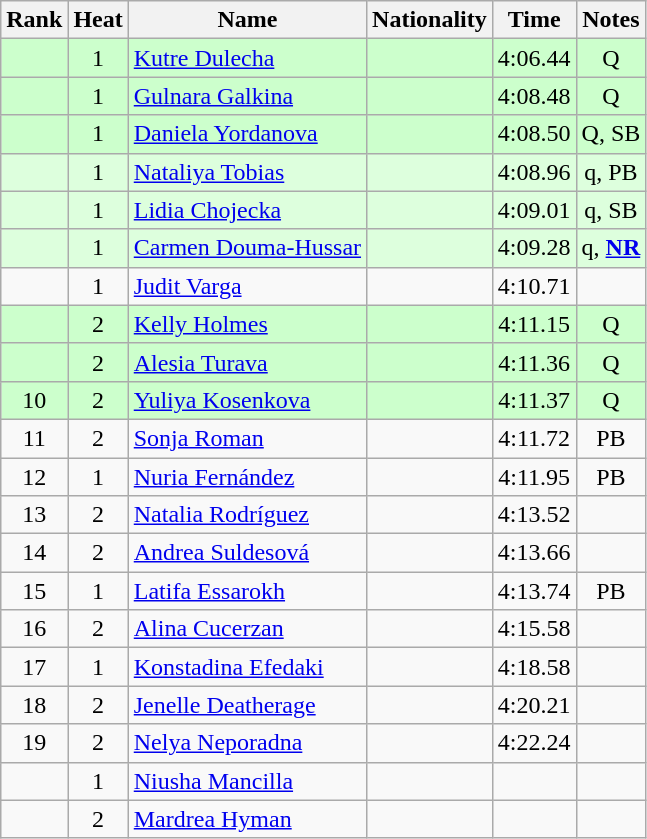<table class="wikitable sortable" style="text-align:center">
<tr>
<th>Rank</th>
<th>Heat</th>
<th>Name</th>
<th>Nationality</th>
<th>Time</th>
<th>Notes</th>
</tr>
<tr bgcolor=ccffcc>
<td></td>
<td>1</td>
<td align="left"><a href='#'>Kutre Dulecha</a></td>
<td align=left></td>
<td>4:06.44</td>
<td>Q</td>
</tr>
<tr bgcolor=ccffcc>
<td></td>
<td>1</td>
<td align="left"><a href='#'>Gulnara Galkina</a></td>
<td align=left></td>
<td>4:08.48</td>
<td>Q</td>
</tr>
<tr bgcolor=ccffcc>
<td></td>
<td>1</td>
<td align="left"><a href='#'>Daniela Yordanova</a></td>
<td align=left></td>
<td>4:08.50</td>
<td>Q, SB</td>
</tr>
<tr bgcolor=ddffdd>
<td></td>
<td>1</td>
<td align="left"><a href='#'>Nataliya Tobias</a></td>
<td align=left></td>
<td>4:08.96</td>
<td>q, PB</td>
</tr>
<tr bgcolor=ddffdd>
<td></td>
<td>1</td>
<td align="left"><a href='#'>Lidia Chojecka</a></td>
<td align=left></td>
<td>4:09.01</td>
<td>q, SB</td>
</tr>
<tr bgcolor=ddffdd>
<td></td>
<td>1</td>
<td align="left"><a href='#'>Carmen Douma-Hussar</a></td>
<td align=left></td>
<td>4:09.28</td>
<td>q, <strong><a href='#'>NR</a></strong></td>
</tr>
<tr>
<td></td>
<td>1</td>
<td align="left"><a href='#'>Judit Varga</a></td>
<td align=left></td>
<td>4:10.71</td>
<td></td>
</tr>
<tr bgcolor=ccffcc>
<td></td>
<td>2</td>
<td align="left"><a href='#'>Kelly Holmes</a></td>
<td align=left></td>
<td>4:11.15</td>
<td>Q</td>
</tr>
<tr bgcolor=ccffcc>
<td></td>
<td>2</td>
<td align="left"><a href='#'>Alesia Turava</a></td>
<td align=left></td>
<td>4:11.36</td>
<td>Q</td>
</tr>
<tr bgcolor=ccffcc>
<td>10</td>
<td>2</td>
<td align="left"><a href='#'>Yuliya Kosenkova</a></td>
<td align=left></td>
<td>4:11.37</td>
<td>Q</td>
</tr>
<tr>
<td>11</td>
<td>2</td>
<td align="left"><a href='#'>Sonja Roman</a></td>
<td align=left></td>
<td>4:11.72</td>
<td>PB</td>
</tr>
<tr>
<td>12</td>
<td>1</td>
<td align="left"><a href='#'>Nuria Fernández</a></td>
<td align=left></td>
<td>4:11.95</td>
<td>PB</td>
</tr>
<tr>
<td>13</td>
<td>2</td>
<td align="left"><a href='#'>Natalia Rodríguez</a></td>
<td align=left></td>
<td>4:13.52</td>
<td></td>
</tr>
<tr>
<td>14</td>
<td>2</td>
<td align="left"><a href='#'>Andrea Suldesová</a></td>
<td align=left></td>
<td>4:13.66</td>
<td></td>
</tr>
<tr>
<td>15</td>
<td>1</td>
<td align="left"><a href='#'>Latifa Essarokh</a></td>
<td align=left></td>
<td>4:13.74</td>
<td>PB</td>
</tr>
<tr>
<td>16</td>
<td>2</td>
<td align="left"><a href='#'>Alina Cucerzan</a></td>
<td align=left></td>
<td>4:15.58</td>
<td></td>
</tr>
<tr>
<td>17</td>
<td>1</td>
<td align="left"><a href='#'>Konstadina Efedaki</a></td>
<td align=left></td>
<td>4:18.58</td>
<td></td>
</tr>
<tr>
<td>18</td>
<td>2</td>
<td align="left"><a href='#'>Jenelle Deatherage</a></td>
<td align=left></td>
<td>4:20.21</td>
<td></td>
</tr>
<tr>
<td>19</td>
<td>2</td>
<td align="left"><a href='#'>Nelya Neporadna</a></td>
<td align=left></td>
<td>4:22.24</td>
<td></td>
</tr>
<tr>
<td></td>
<td>1</td>
<td align="left"><a href='#'>Niusha Mancilla</a></td>
<td align=left></td>
<td></td>
<td></td>
</tr>
<tr>
<td></td>
<td>2</td>
<td align="left"><a href='#'>Mardrea Hyman</a></td>
<td align=left></td>
<td></td>
<td></td>
</tr>
</table>
